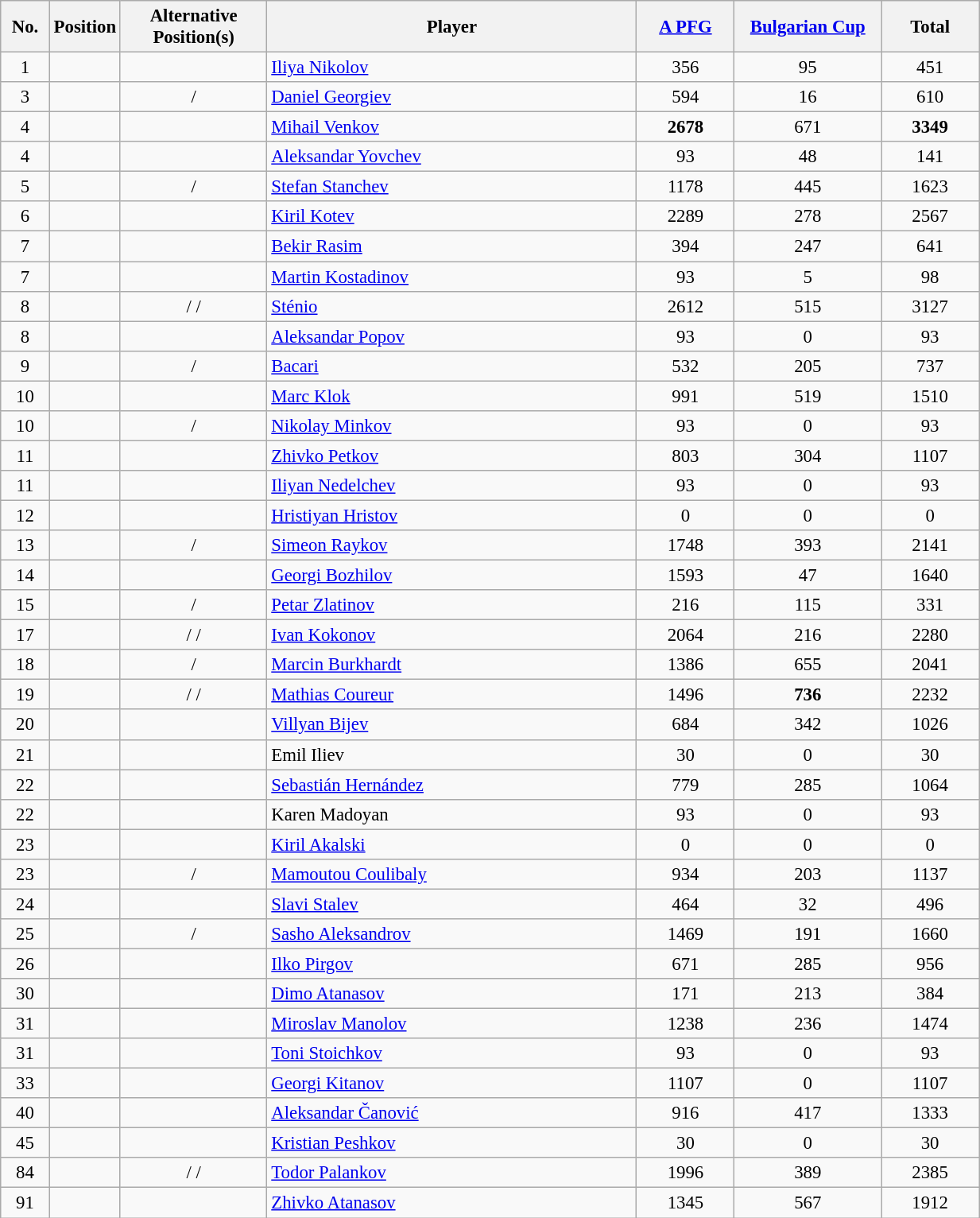<table class="wikitable sortable" style="width:65%; text-align:center; font-size:95%;">
<tr>
<th style="width:5%;"><strong>No.</strong></th>
<th style="width:5%;"><strong>Position</strong></th>
<th style="width:15%;"><strong>Alternative Position(s)</strong></th>
<th><strong>Player</strong></th>
<th style="width:10%;"><strong><a href='#'>A PFG</a></strong></th>
<th style="width:15%;"><strong><a href='#'>Bulgarian Cup</a></strong></th>
<th style="width:10%;"><strong>Total</strong></th>
</tr>
<tr>
<td>1</td>
<td></td>
<td></td>
<td style="text-align:left;"> <a href='#'>Iliya Nikolov</a></td>
<td>356</td>
<td>95</td>
<td>451</td>
</tr>
<tr>
<td>3</td>
<td></td>
<td> / </td>
<td style="text-align:left;"> <a href='#'>Daniel Georgiev</a></td>
<td>594</td>
<td>16</td>
<td>610</td>
</tr>
<tr>
<td>4</td>
<td></td>
<td></td>
<td style="text-align:left;"> <a href='#'>Mihail Venkov</a></td>
<td><strong>2678</strong></td>
<td>671</td>
<td><strong>3349</strong></td>
</tr>
<tr>
<td>4</td>
<td></td>
<td></td>
<td style="text-align:left;"> <a href='#'>Aleksandar Yovchev</a></td>
<td>93</td>
<td>48</td>
<td>141</td>
</tr>
<tr>
<td>5</td>
<td></td>
<td> / </td>
<td style="text-align:left;"> <a href='#'>Stefan Stanchev</a></td>
<td>1178</td>
<td>445</td>
<td>1623</td>
</tr>
<tr>
<td>6</td>
<td></td>
<td></td>
<td style="text-align:left;"> <a href='#'>Kiril Kotev</a></td>
<td>2289</td>
<td>278</td>
<td>2567</td>
</tr>
<tr>
<td>7</td>
<td></td>
<td></td>
<td style="text-align:left;"> <a href='#'>Bekir Rasim</a></td>
<td>394</td>
<td>247</td>
<td>641</td>
</tr>
<tr>
<td>7</td>
<td></td>
<td></td>
<td style="text-align:left;"> <a href='#'>Martin Kostadinov</a></td>
<td>93</td>
<td>5</td>
<td>98</td>
</tr>
<tr>
<td>8</td>
<td></td>
<td> /  / </td>
<td style="text-align:left;"> <a href='#'>Sténio</a></td>
<td>2612</td>
<td>515</td>
<td>3127</td>
</tr>
<tr>
<td>8</td>
<td></td>
<td></td>
<td style="text-align:left;"> <a href='#'>Aleksandar Popov</a></td>
<td>93</td>
<td>0</td>
<td>93</td>
</tr>
<tr>
<td>9</td>
<td></td>
<td> / </td>
<td style="text-align:left;"> <a href='#'>Bacari</a></td>
<td>532</td>
<td>205</td>
<td>737</td>
</tr>
<tr>
<td>10</td>
<td></td>
<td></td>
<td style="text-align:left;"> <a href='#'>Marc Klok</a></td>
<td>991</td>
<td>519</td>
<td>1510</td>
</tr>
<tr>
<td>10</td>
<td></td>
<td> / </td>
<td style="text-align:left;"> <a href='#'>Nikolay Minkov</a></td>
<td>93</td>
<td>0</td>
<td>93</td>
</tr>
<tr>
<td>11</td>
<td></td>
<td></td>
<td style="text-align:left;"> <a href='#'>Zhivko Petkov</a></td>
<td>803</td>
<td>304</td>
<td>1107</td>
</tr>
<tr>
<td>11</td>
<td></td>
<td></td>
<td style="text-align:left;"> <a href='#'>Iliyan Nedelchev</a></td>
<td>93</td>
<td>0</td>
<td>93</td>
</tr>
<tr>
<td>12</td>
<td></td>
<td></td>
<td style="text-align:left;"> <a href='#'>Hristiyan Hristov</a></td>
<td>0</td>
<td>0</td>
<td>0</td>
</tr>
<tr>
<td>13</td>
<td></td>
<td> / </td>
<td style="text-align:left;"> <a href='#'>Simeon Raykov</a></td>
<td>1748</td>
<td>393</td>
<td>2141</td>
</tr>
<tr>
<td>14</td>
<td></td>
<td></td>
<td style="text-align:left;"> <a href='#'>Georgi Bozhilov</a></td>
<td>1593</td>
<td>47</td>
<td>1640</td>
</tr>
<tr>
<td>15</td>
<td></td>
<td> / </td>
<td style="text-align:left;"> <a href='#'>Petar Zlatinov</a></td>
<td>216</td>
<td>115</td>
<td>331</td>
</tr>
<tr>
<td>17</td>
<td></td>
<td> /  / </td>
<td style="text-align:left;"> <a href='#'>Ivan Kokonov</a></td>
<td>2064</td>
<td>216</td>
<td>2280</td>
</tr>
<tr>
<td>18</td>
<td></td>
<td> / </td>
<td style="text-align:left;"> <a href='#'>Marcin Burkhardt</a></td>
<td>1386</td>
<td>655</td>
<td>2041</td>
</tr>
<tr>
<td>19</td>
<td></td>
<td> /  / </td>
<td style="text-align:left;"> <a href='#'>Mathias Coureur</a></td>
<td>1496</td>
<td><strong>736</strong></td>
<td>2232</td>
</tr>
<tr>
<td>20</td>
<td></td>
<td></td>
<td style="text-align:left;"> <a href='#'>Villyan Bijev</a></td>
<td>684</td>
<td>342</td>
<td>1026</td>
</tr>
<tr>
<td>21</td>
<td></td>
<td></td>
<td style="text-align:left;"> Emil Iliev</td>
<td>30</td>
<td>0</td>
<td>30</td>
</tr>
<tr>
<td>22</td>
<td></td>
<td></td>
<td style="text-align:left;"> <a href='#'>Sebastián Hernández</a></td>
<td>779</td>
<td>285</td>
<td>1064</td>
</tr>
<tr>
<td>22</td>
<td></td>
<td></td>
<td style="text-align:left;"> Karen Madoyan</td>
<td>93</td>
<td>0</td>
<td>93</td>
</tr>
<tr>
<td>23</td>
<td></td>
<td></td>
<td style="text-align:left;"> <a href='#'>Kiril Akalski</a></td>
<td>0</td>
<td>0</td>
<td>0</td>
</tr>
<tr>
<td>23</td>
<td></td>
<td> / </td>
<td style="text-align:left;"> <a href='#'>Mamoutou Coulibaly</a></td>
<td>934</td>
<td>203</td>
<td>1137</td>
</tr>
<tr>
<td>24</td>
<td></td>
<td></td>
<td style="text-align:left;"> <a href='#'>Slavi Stalev</a></td>
<td>464</td>
<td>32</td>
<td>496</td>
</tr>
<tr>
<td>25</td>
<td></td>
<td> / </td>
<td style="text-align:left;"> <a href='#'>Sasho Aleksandrov</a></td>
<td>1469</td>
<td>191</td>
<td>1660</td>
</tr>
<tr>
<td>26</td>
<td></td>
<td></td>
<td style="text-align:left;"> <a href='#'>Ilko Pirgov</a></td>
<td>671</td>
<td>285</td>
<td>956</td>
</tr>
<tr>
<td>30</td>
<td></td>
<td></td>
<td style="text-align:left;"> <a href='#'>Dimo Atanasov</a></td>
<td>171</td>
<td>213</td>
<td>384</td>
</tr>
<tr>
<td>31</td>
<td></td>
<td></td>
<td style="text-align:left;"> <a href='#'>Miroslav Manolov</a></td>
<td>1238</td>
<td>236</td>
<td>1474</td>
</tr>
<tr>
<td>31</td>
<td></td>
<td></td>
<td style="text-align:left;"> <a href='#'>Toni Stoichkov</a></td>
<td>93</td>
<td>0</td>
<td>93</td>
</tr>
<tr>
<td>33</td>
<td></td>
<td></td>
<td style="text-align:left;"> <a href='#'>Georgi Kitanov</a></td>
<td>1107</td>
<td>0</td>
<td>1107</td>
</tr>
<tr>
<td>40</td>
<td></td>
<td></td>
<td style="text-align:left;"> <a href='#'>Aleksandar Čanović</a></td>
<td>916</td>
<td>417</td>
<td>1333</td>
</tr>
<tr>
<td>45</td>
<td></td>
<td></td>
<td style="text-align:left;"> <a href='#'>Kristian Peshkov</a></td>
<td>30</td>
<td>0</td>
<td>30</td>
</tr>
<tr>
<td>84</td>
<td></td>
<td> /  / </td>
<td style="text-align:left;"> <a href='#'>Todor Palankov</a></td>
<td>1996</td>
<td>389</td>
<td>2385</td>
</tr>
<tr>
<td>91</td>
<td></td>
<td></td>
<td style="text-align:left;"> <a href='#'>Zhivko Atanasov</a></td>
<td>1345</td>
<td>567</td>
<td>1912</td>
</tr>
</table>
